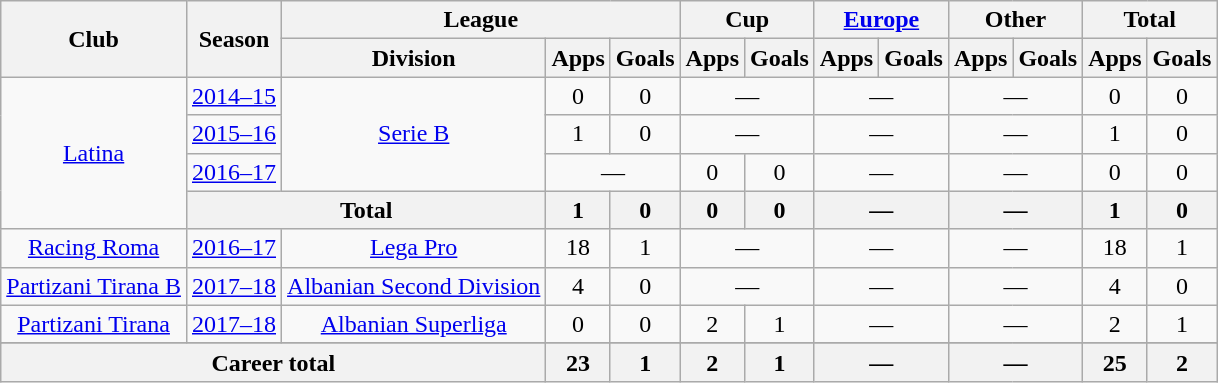<table class="wikitable" style="text-align:center">
<tr>
<th rowspan="2">Club</th>
<th rowspan="2">Season</th>
<th colspan="3">League</th>
<th colspan="2">Cup</th>
<th colspan="2"><a href='#'>Europe</a></th>
<th colspan="2">Other</th>
<th colspan="2">Total</th>
</tr>
<tr>
<th>Division</th>
<th>Apps</th>
<th>Goals</th>
<th>Apps</th>
<th>Goals</th>
<th>Apps</th>
<th>Goals</th>
<th>Apps</th>
<th>Goals</th>
<th>Apps</th>
<th>Goals</th>
</tr>
<tr>
<td rowspan="4" valign="center"><a href='#'>Latina</a></td>
<td><a href='#'>2014–15</a></td>
<td rowspan="3"><a href='#'>Serie B</a></td>
<td>0</td>
<td>0</td>
<td colspan="2">—</td>
<td colspan="2">—</td>
<td colspan="2">—</td>
<td>0</td>
<td>0</td>
</tr>
<tr>
<td><a href='#'>2015–16</a></td>
<td>1</td>
<td>0</td>
<td colspan="2">—</td>
<td colspan="2">—</td>
<td colspan="2">—</td>
<td>1</td>
<td>0</td>
</tr>
<tr>
<td><a href='#'>2016–17</a></td>
<td colspan="2">—</td>
<td>0</td>
<td>0</td>
<td colspan="2">—</td>
<td colspan="2">—</td>
<td>0</td>
<td>0</td>
</tr>
<tr>
<th colspan="2" valign="center">Total</th>
<th>1</th>
<th>0</th>
<th>0</th>
<th>0</th>
<th colspan="2">—</th>
<th colspan="2">—</th>
<th>1</th>
<th>0</th>
</tr>
<tr>
<td rowspan="1" valign="center"><a href='#'>Racing Roma</a></td>
<td><a href='#'>2016–17</a></td>
<td rowspan="1"><a href='#'>Lega Pro</a></td>
<td>18</td>
<td>1</td>
<td colspan="2">—</td>
<td colspan="2">—</td>
<td colspan="2">—</td>
<td>18</td>
<td>1</td>
</tr>
<tr>
<td rowspan="1" valign="center"><a href='#'>Partizani Tirana B</a></td>
<td><a href='#'>2017–18</a></td>
<td rowspan="1"><a href='#'>Albanian Second Division</a></td>
<td>4</td>
<td>0</td>
<td colspan="2">—</td>
<td colspan="2">—</td>
<td colspan="2">—</td>
<td>4</td>
<td>0</td>
</tr>
<tr>
<td rowspan="1" valign="center"><a href='#'>Partizani Tirana</a></td>
<td><a href='#'>2017–18</a></td>
<td rowspan="1"><a href='#'>Albanian Superliga</a></td>
<td>0</td>
<td>0</td>
<td>2</td>
<td>1</td>
<td colspan="2">—</td>
<td colspan="2">—</td>
<td>2</td>
<td>1</td>
</tr>
<tr>
</tr>
<tr>
<th colspan="3">Career total</th>
<th>23</th>
<th>1</th>
<th>2</th>
<th>1</th>
<th colspan="2">—</th>
<th colspan="2">—</th>
<th>25</th>
<th>2</th>
</tr>
</table>
